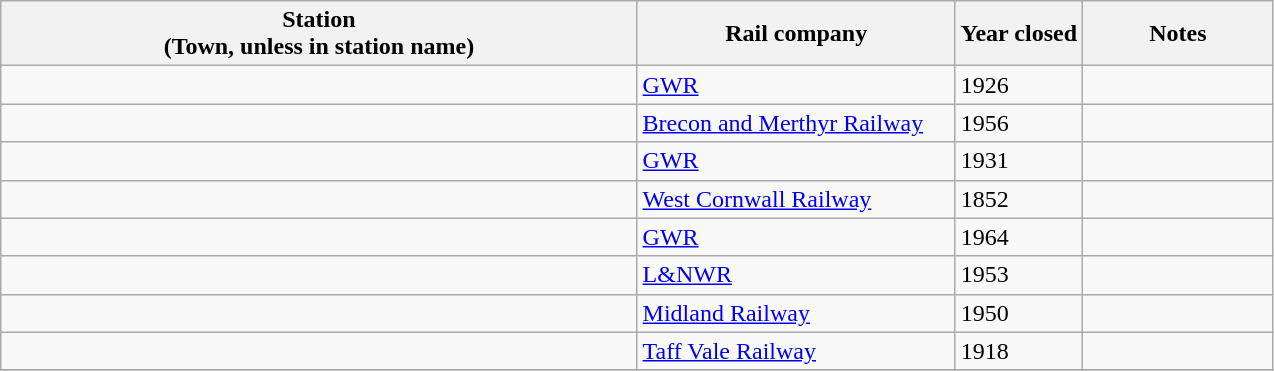<table class="wikitable sortable">
<tr>
<th style="width:50%">Station<br>(Town, unless in station name)</th>
<th style="width:25%">Rail company</th>
<th style="width:10%">Year closed</th>
<th style="width:20%">Notes</th>
</tr>
<tr>
<td></td>
<td><a href='#'>GWR</a></td>
<td>1926</td>
<td></td>
</tr>
<tr>
<td></td>
<td><a href='#'>Brecon and Merthyr Railway</a></td>
<td>1956</td>
<td></td>
</tr>
<tr>
<td></td>
<td><a href='#'>GWR</a></td>
<td>1931</td>
<td></td>
</tr>
<tr>
<td></td>
<td><a href='#'>West Cornwall Railway</a></td>
<td>1852</td>
<td></td>
</tr>
<tr>
<td></td>
<td><a href='#'>GWR</a></td>
<td>1964</td>
<td></td>
</tr>
<tr>
<td></td>
<td><a href='#'>L&NWR</a></td>
<td>1953</td>
<td></td>
</tr>
<tr>
<td></td>
<td><a href='#'>Midland Railway</a></td>
<td>1950</td>
<td></td>
</tr>
<tr>
<td></td>
<td><a href='#'>Taff Vale Railway</a></td>
<td>1918</td>
<td></td>
</tr>
<tr>
</tr>
</table>
